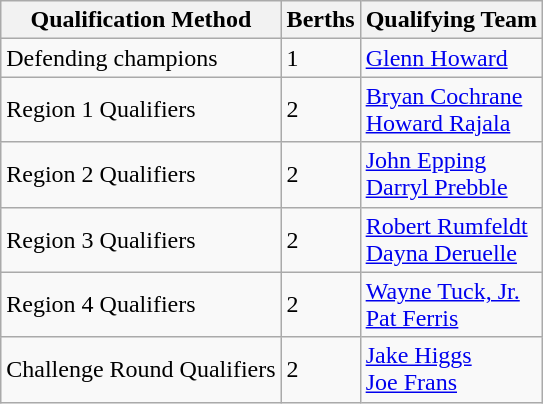<table class="wikitable">
<tr>
<th>Qualification Method</th>
<th>Berths</th>
<th>Qualifying Team</th>
</tr>
<tr>
<td>Defending champions</td>
<td>1</td>
<td><a href='#'>Glenn Howard</a></td>
</tr>
<tr>
<td>Region 1 Qualifiers</td>
<td>2</td>
<td><a href='#'>Bryan Cochrane</a> <br> <a href='#'>Howard Rajala</a></td>
</tr>
<tr>
<td>Region 2 Qualifiers</td>
<td>2</td>
<td><a href='#'>John Epping</a> <br> <a href='#'>Darryl Prebble</a></td>
</tr>
<tr>
<td>Region 3 Qualifiers</td>
<td>2</td>
<td><a href='#'>Robert Rumfeldt</a> <br> <a href='#'>Dayna Deruelle</a></td>
</tr>
<tr>
<td>Region 4 Qualifiers</td>
<td>2</td>
<td><a href='#'>Wayne Tuck, Jr.</a> <br> <a href='#'>Pat Ferris</a></td>
</tr>
<tr>
<td>Challenge Round Qualifiers</td>
<td>2</td>
<td><a href='#'>Jake Higgs</a> <br> <a href='#'>Joe Frans</a></td>
</tr>
</table>
